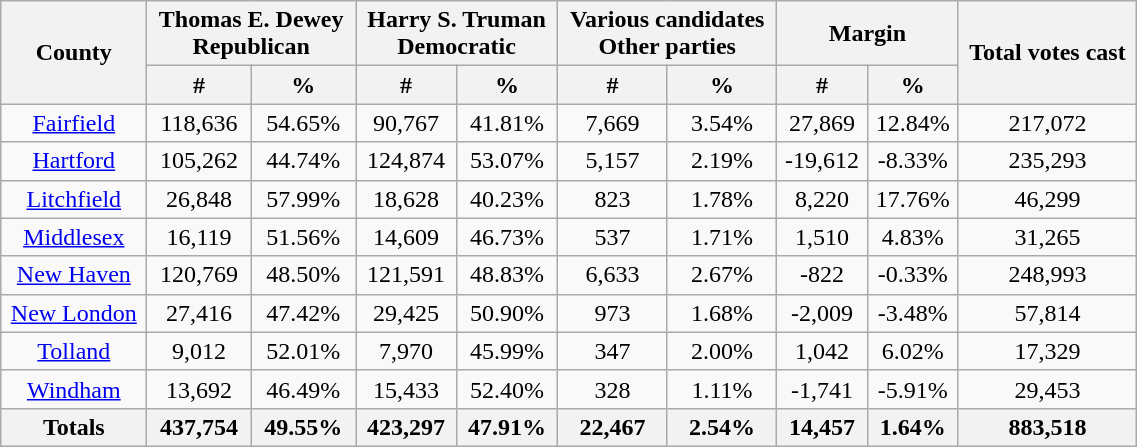<table width="60%"  class="wikitable sortable" style="text-align:center">
<tr>
<th style="text-align:center;" rowspan="2">County</th>
<th style="text-align:center;" colspan="2">Thomas E. Dewey<br>Republican</th>
<th style="text-align:center;" colspan="2">Harry S. Truman<br>Democratic</th>
<th style="text-align:center;" colspan="2">Various candidates<br>Other parties</th>
<th style="text-align:center;" colspan="2">Margin</th>
<th style="text-align:center;" rowspan="2">Total votes cast</th>
</tr>
<tr>
<th style="text-align:center;" data-sort-type="number">#</th>
<th style="text-align:center;" data-sort-type="number">%</th>
<th style="text-align:center;" data-sort-type="number">#</th>
<th style="text-align:center;" data-sort-type="number">%</th>
<th style="text-align:center;" data-sort-type="number">#</th>
<th style="text-align:center;" data-sort-type="number">%</th>
<th style="text-align:center;" data-sort-type="number">#</th>
<th style="text-align:center;" data-sort-type="number">%</th>
</tr>
<tr style="text-align:center;">
<td><a href='#'>Fairfield</a></td>
<td>118,636</td>
<td>54.65%</td>
<td>90,767</td>
<td>41.81%</td>
<td>7,669</td>
<td>3.54%</td>
<td>27,869</td>
<td>12.84%</td>
<td>217,072</td>
</tr>
<tr style="text-align:center;">
<td><a href='#'>Hartford</a></td>
<td>105,262</td>
<td>44.74%</td>
<td>124,874</td>
<td>53.07%</td>
<td>5,157</td>
<td>2.19%</td>
<td>-19,612</td>
<td>-8.33%</td>
<td>235,293</td>
</tr>
<tr style="text-align:center;">
<td><a href='#'>Litchfield</a></td>
<td>26,848</td>
<td>57.99%</td>
<td>18,628</td>
<td>40.23%</td>
<td>823</td>
<td>1.78%</td>
<td>8,220</td>
<td>17.76%</td>
<td>46,299</td>
</tr>
<tr style="text-align:center;">
<td><a href='#'>Middlesex</a></td>
<td>16,119</td>
<td>51.56%</td>
<td>14,609</td>
<td>46.73%</td>
<td>537</td>
<td>1.71%</td>
<td>1,510</td>
<td>4.83%</td>
<td>31,265</td>
</tr>
<tr style="text-align:center;">
<td><a href='#'>New Haven</a></td>
<td>120,769</td>
<td>48.50%</td>
<td>121,591</td>
<td>48.83%</td>
<td>6,633</td>
<td>2.67%</td>
<td>-822</td>
<td>-0.33%</td>
<td>248,993</td>
</tr>
<tr style="text-align:center;">
<td><a href='#'>New London</a></td>
<td>27,416</td>
<td>47.42%</td>
<td>29,425</td>
<td>50.90%</td>
<td>973</td>
<td>1.68%</td>
<td>-2,009</td>
<td>-3.48%</td>
<td>57,814</td>
</tr>
<tr style="text-align:center;">
<td><a href='#'>Tolland</a></td>
<td>9,012</td>
<td>52.01%</td>
<td>7,970</td>
<td>45.99%</td>
<td>347</td>
<td>2.00%</td>
<td>1,042</td>
<td>6.02%</td>
<td>17,329</td>
</tr>
<tr style="text-align:center;">
<td><a href='#'>Windham</a></td>
<td>13,692</td>
<td>46.49%</td>
<td>15,433</td>
<td>52.40%</td>
<td>328</td>
<td>1.11%</td>
<td>-1,741</td>
<td>-5.91%</td>
<td>29,453</td>
</tr>
<tr>
<th>Totals</th>
<th>437,754</th>
<th>49.55%</th>
<th>423,297</th>
<th>47.91%</th>
<th>22,467</th>
<th>2.54%</th>
<th>14,457</th>
<th>1.64%</th>
<th>883,518</th>
</tr>
</table>
